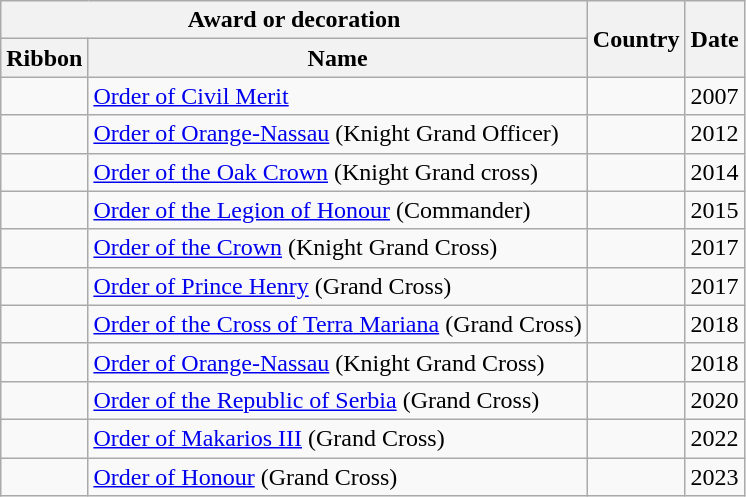<table class="wikitable" style="text-align:left;">
<tr>
<th colspan=2>Award or decoration</th>
<th rowspan=2>Country</th>
<th rowspan=2>Date</th>
</tr>
<tr>
<th>Ribbon</th>
<th>Name</th>
</tr>
<tr>
<td></td>
<td><a href='#'>Order of Civil Merit</a></td>
<td></td>
<td>2007</td>
</tr>
<tr>
<td></td>
<td><a href='#'>Order of Orange-Nassau</a> (Knight Grand Officer)</td>
<td></td>
<td>2012</td>
</tr>
<tr>
<td></td>
<td><a href='#'>Order of the Oak Crown</a> (Knight Grand cross)</td>
<td></td>
<td>2014</td>
</tr>
<tr>
<td></td>
<td><a href='#'>Order of the Legion of Honour</a> (Commander)</td>
<td></td>
<td>2015</td>
</tr>
<tr>
<td></td>
<td><a href='#'>Order of the Crown</a> (Knight Grand Cross)</td>
<td></td>
<td>2017</td>
</tr>
<tr>
<td></td>
<td><a href='#'>Order of Prince Henry</a> (Grand Cross)</td>
<td></td>
<td>2017</td>
</tr>
<tr>
<td></td>
<td><a href='#'>Order of the Cross of Terra Mariana</a> (Grand Cross)</td>
<td></td>
<td>2018</td>
</tr>
<tr>
<td></td>
<td><a href='#'>Order of Orange-Nassau</a> (Knight Grand Cross)</td>
<td></td>
<td>2018</td>
</tr>
<tr>
<td></td>
<td><a href='#'>Order of the Republic of Serbia</a> (Grand Cross)</td>
<td></td>
<td>2020</td>
</tr>
<tr>
<td></td>
<td><a href='#'>Order of Makarios III</a> (Grand Cross)</td>
<td></td>
<td>2022</td>
</tr>
<tr>
<td></td>
<td><a href='#'>Order of Honour</a> (Grand Cross)</td>
<td></td>
<td>2023</td>
</tr>
</table>
